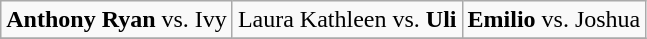<table class="wikitable">
<tr>
<td><strong>Anthony Ryan</strong> vs. Ivy</td>
<td>Laura Kathleen vs. <strong>Uli</strong></td>
<td><strong>Emilio</strong> vs. Joshua</td>
</tr>
<tr>
</tr>
</table>
